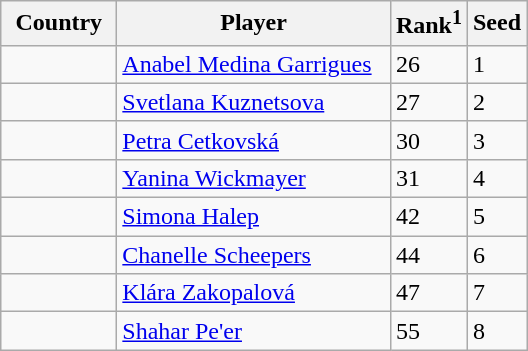<table class="sortable wikitable">
<tr>
<th width="70">Country</th>
<th width="175">Player</th>
<th>Rank<sup>1</sup></th>
<th>Seed</th>
</tr>
<tr>
<td></td>
<td><a href='#'>Anabel Medina Garrigues</a></td>
<td>26</td>
<td>1</td>
</tr>
<tr>
<td></td>
<td><a href='#'>Svetlana Kuznetsova</a></td>
<td>27</td>
<td>2</td>
</tr>
<tr>
<td></td>
<td><a href='#'>Petra Cetkovská</a></td>
<td>30</td>
<td>3</td>
</tr>
<tr>
<td></td>
<td><a href='#'>Yanina Wickmayer</a></td>
<td>31</td>
<td>4</td>
</tr>
<tr>
<td></td>
<td><a href='#'>Simona Halep</a></td>
<td>42</td>
<td>5</td>
</tr>
<tr>
<td></td>
<td><a href='#'>Chanelle Scheepers</a></td>
<td>44</td>
<td>6</td>
</tr>
<tr>
<td></td>
<td><a href='#'>Klára Zakopalová</a></td>
<td>47</td>
<td>7</td>
</tr>
<tr>
<td></td>
<td><a href='#'>Shahar Pe'er</a></td>
<td>55</td>
<td>8</td>
</tr>
</table>
